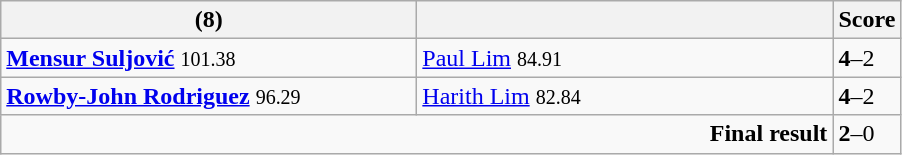<table class="wikitable">
<tr>
<th width=270><strong></strong> (8)</th>
<th width=270></th>
<th>Score</th>
</tr>
<tr>
<td><strong><a href='#'>Mensur Suljović</a></strong> <small><span>101.38</span></small></td>
<td><a href='#'>Paul Lim</a> <small><span>84.91</span></small></td>
<td><strong>4</strong>–2</td>
</tr>
<tr>
<td><strong><a href='#'>Rowby-John Rodriguez</a></strong> <small><span>96.29</span></small></td>
<td><a href='#'>Harith Lim</a> <small><span>82.84</span></small></td>
<td><strong>4</strong>–2</td>
</tr>
<tr>
<td colspan="2" align="right"><strong>Final result</strong></td>
<td><strong>2</strong>–0</td>
</tr>
</table>
